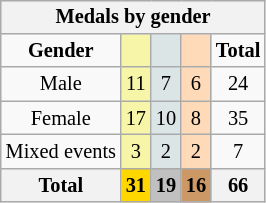<table class="wikitable" style="font-size:85%; float:left">
<tr style="background:#efefef;">
<th colspan=5><strong>Medals by gender</strong></th>
</tr>
<tr align=center>
<td><strong>Gender</strong></td>
<td style="background:#f7f6a8;"></td>
<td style="background:#dce5e5;"></td>
<td style="background:#ffdab9;"></td>
<td><strong>Total</strong></td>
</tr>
<tr align=center>
<td>Male</td>
<td style="background:#F7F6A8;">11</td>
<td style="background:#DCE5E5;">7</td>
<td style="background:#FFDAB9;">6</td>
<td>24</td>
</tr>
<tr align=center>
<td>Female</td>
<td style="background:#F7F6A8;">17</td>
<td style="background:#DCE5E5;">10</td>
<td style="background:#FFDAB9;">8</td>
<td>35</td>
</tr>
<tr align=center>
<td>Mixed events</td>
<td style="background:#F7F6A8;">3</td>
<td style="background:#DCE5E5;">2</td>
<td style="background:#FFDAB9;">2</td>
<td>7</td>
</tr>
<tr align=center>
<th><strong>Total</strong></th>
<th style="background:gold;"><strong>31</strong></th>
<th style="background:silver;"><strong>19</strong></th>
<th style="background:#c96;"><strong>16</strong></th>
<th><strong>66</strong></th>
</tr>
</table>
